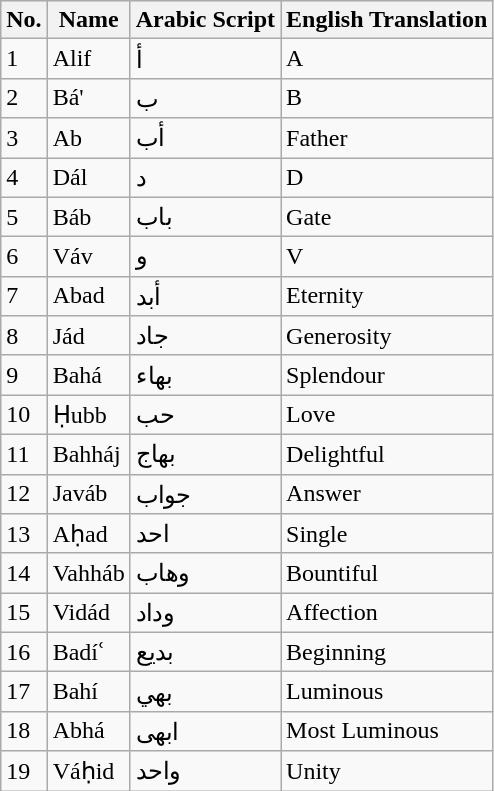<table class="wikitable">
<tr style="background:#EFEFEF;">
<th>No.</th>
<th>Name</th>
<th>Arabic Script</th>
<th>English Translation</th>
</tr>
<tr>
<td>1</td>
<td>Alif</td>
<td>أ</td>
<td>A</td>
</tr>
<tr>
<td>2</td>
<td>Bá'</td>
<td>ب</td>
<td>B</td>
</tr>
<tr>
<td>3</td>
<td>Ab</td>
<td>أب</td>
<td>Father</td>
</tr>
<tr>
<td>4</td>
<td>Dál</td>
<td>د</td>
<td>D</td>
</tr>
<tr>
<td>5</td>
<td>Báb</td>
<td>باب</td>
<td>Gate</td>
</tr>
<tr>
<td>6</td>
<td>Váv</td>
<td>و</td>
<td>V</td>
</tr>
<tr>
<td>7</td>
<td>Abad</td>
<td>أبد</td>
<td>Eternity</td>
</tr>
<tr>
<td>8</td>
<td>Jád</td>
<td>جاد</td>
<td>Generosity</td>
</tr>
<tr>
<td>9</td>
<td>Bahá</td>
<td>بهاء</td>
<td>Splendour</td>
</tr>
<tr>
<td>10</td>
<td>Ḥubb</td>
<td>حب</td>
<td>Love</td>
</tr>
<tr>
<td>11</td>
<td>Bahháj</td>
<td>بهاج</td>
<td>Delightful</td>
</tr>
<tr>
<td>12</td>
<td>Javáb</td>
<td>جواب</td>
<td>Answer</td>
</tr>
<tr>
<td>13</td>
<td>Aḥad</td>
<td>احد</td>
<td>Single</td>
</tr>
<tr>
<td>14</td>
<td>Vahháb</td>
<td>وﻫﺎب</td>
<td>Bountiful</td>
</tr>
<tr>
<td>15</td>
<td>Vidád</td>
<td>وداد</td>
<td>Affection</td>
</tr>
<tr>
<td>16</td>
<td>Badíʿ</td>
<td>بدیع</td>
<td>Beginning</td>
</tr>
<tr>
<td>17</td>
<td>Bahí</td>
<td>بهي</td>
<td>Luminous</td>
</tr>
<tr>
<td>18</td>
<td>Abhá</td>
<td>ابهى</td>
<td>Most Luminous</td>
</tr>
<tr>
<td>19</td>
<td>Váḥid</td>
<td>واحد</td>
<td>Unity</td>
</tr>
</table>
